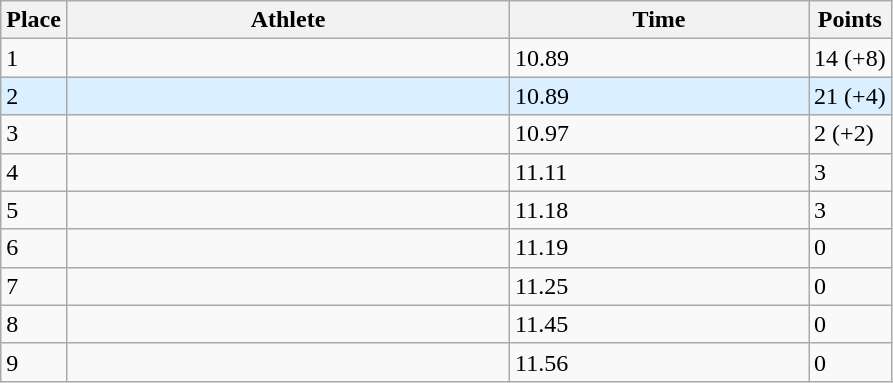<table class="wikitable sortable">
<tr>
<th>Place</th>
<th style="width:18em">Athlete</th>
<th style="width:12em">Time</th>
<th>Points</th>
</tr>
<tr>
<td>1</td>
<td></td>
<td>10.89</td>
<td>14 (+8)</td>
</tr>
<tr style="background:#daefff;">
<td>2 </td>
<td></td>
<td>10.89</td>
<td>21 (+4)</td>
</tr>
<tr>
<td>3</td>
<td></td>
<td>10.97</td>
<td>2 (+2)</td>
</tr>
<tr>
<td>4</td>
<td></td>
<td>11.11</td>
<td>3</td>
</tr>
<tr>
<td>5</td>
<td></td>
<td>11.18</td>
<td>3</td>
</tr>
<tr>
<td>6</td>
<td></td>
<td>11.19</td>
<td>0</td>
</tr>
<tr>
<td>7</td>
<td></td>
<td>11.25</td>
<td>0</td>
</tr>
<tr>
<td>8</td>
<td></td>
<td>11.45</td>
<td>0</td>
</tr>
<tr>
<td>9</td>
<td></td>
<td>11.56</td>
<td>0</td>
</tr>
</table>
